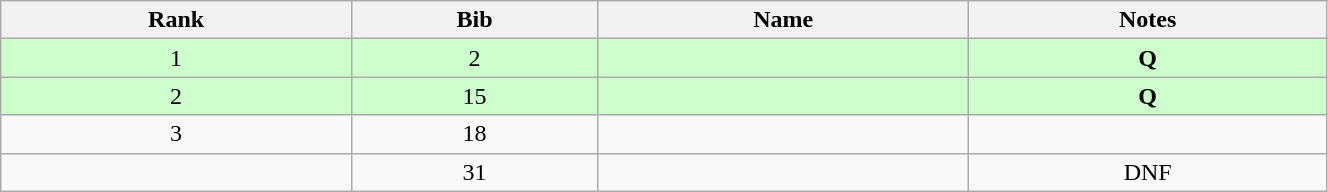<table class="wikitable" style="text-align:center;" width=70%>
<tr>
<th>Rank</th>
<th>Bib</th>
<th>Name</th>
<th>Notes</th>
</tr>
<tr bgcolor="#ccffcc">
<td>1</td>
<td>2</td>
<td align=left></td>
<td><strong>Q</strong></td>
</tr>
<tr bgcolor="#ccffcc">
<td>2</td>
<td>15</td>
<td align=left></td>
<td><strong>Q</strong></td>
</tr>
<tr>
<td>3</td>
<td>18</td>
<td align=left></td>
<td></td>
</tr>
<tr>
<td></td>
<td>31</td>
<td align=left></td>
<td>DNF</td>
</tr>
</table>
